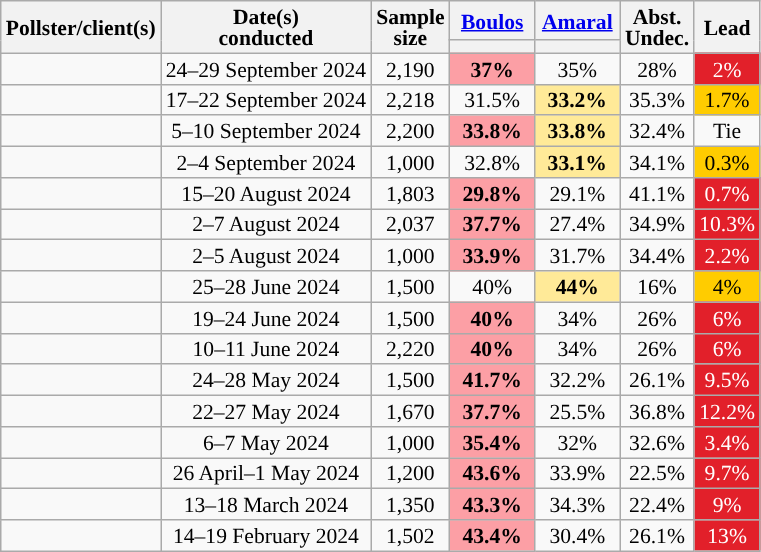<table class="wikitable" style="text-align:center;font-size:90%;line-height:14px;">
<tr>
<th rowspan="2">Pollster/client(s)</th>
<th rowspan="2">Date(s)<br>conducted</th>
<th rowspan="2" data-sort-type="number">Sample<br>size</th>
<th class="unsortable" style="width:50px;"><a href='#'>Boulos</a><br></th>
<th class="unsortable" style="width:50px;"><a href='#'>Amaral</a><br></th>
<th rowspan="2" class="unsortable">Abst.<br>Undec.</th>
<th rowspan="2" data-sort-type="number">Lead</th>
</tr>
<tr>
<th data-sort-type="number" class="sortable" style="background:"></th>
<th data-sort-type="number" class="sortable" style="background:"></th>
</tr>
<tr>
<td></td>
<td>24–29 September 2024</td>
<td>2,190</td>
<td style="background:#FC9FA5;"><strong>37%</strong></td>
<td>35%</td>
<td>28%</td>
<td style="background:#E2202A; color:#FFFFFF";">2%</td>
</tr>
<tr>
<td></td>
<td>17–22 September 2024</td>
<td>2,218</td>
<td>31.5%</td>
<td style="background:#ffea98;"><strong>33.2%</strong></td>
<td>35.3%</td>
<td style="background:#FFCC00;">1.7%</td>
</tr>
<tr>
<td></td>
<td>5–10 September 2024</td>
<td>2,200</td>
<td style="background:#FC9FA5;"><strong>33.8%</strong></td>
<td style="background:#ffea98;"><strong>33.8%</strong></td>
<td>32.4%</td>
<td>Tie</td>
</tr>
<tr>
<td></td>
<td>2–4 September 2024</td>
<td>1,000</td>
<td>32.8%</td>
<td style="background:#ffea98;"><strong>33.1%</strong></td>
<td>34.1%</td>
<td style="background:#FFCC00;">0.3%</td>
</tr>
<tr>
<td></td>
<td>15–20 August 2024</td>
<td>1,803</td>
<td style="background:#FC9FA5;"><strong>29.8%</strong></td>
<td>29.1%</td>
<td>41.1%</td>
<td style="background:#E2202A; color:#FFFFFF";">0.7%</td>
</tr>
<tr>
<td></td>
<td>2–7 August 2024</td>
<td>2,037</td>
<td style="background:#FC9FA5;"><strong>37.7%</strong></td>
<td>27.4%</td>
<td>34.9%</td>
<td style="background:#E2202A; color:#FFFFFF";">10.3%</td>
</tr>
<tr>
<td></td>
<td>2–5 August 2024</td>
<td>1,000</td>
<td style="background:#FC9FA5;"><strong>33.9%</strong></td>
<td>31.7%</td>
<td>34.4%</td>
<td style="background:#E2202A; color:#FFFFFF";">2.2%</td>
</tr>
<tr>
<td></td>
<td>25–28 June 2024</td>
<td>1,500</td>
<td>40%</td>
<td style="background:#ffea98;"><strong>44%</strong></td>
<td>16%</td>
<td style="background:#FFCC00;">4%</td>
</tr>
<tr>
<td></td>
<td>19–24 June 2024</td>
<td>1,500</td>
<td style="background:#FC9FA5;"><strong>40%</strong></td>
<td>34%</td>
<td>26%</td>
<td style="background:#E2202A; color:#FFFFFF";">6%</td>
</tr>
<tr>
<td></td>
<td>10–11 June 2024</td>
<td>2,220</td>
<td style="background:#FC9FA5;"><strong>40%</strong></td>
<td>34%</td>
<td>26%</td>
<td style="background:#E2202A; color:#FFFFFF";">6%</td>
</tr>
<tr>
<td></td>
<td>24–28 May 2024</td>
<td>1,500</td>
<td style="background:#FC9FA5;"><strong>41.7%</strong></td>
<td>32.2%</td>
<td>26.1%</td>
<td style="background:#E2202A; color:#FFFFFF";">9.5%</td>
</tr>
<tr>
<td></td>
<td>22–27 May 2024</td>
<td>1,670</td>
<td style="background:#FC9FA5;"><strong>37.7%</strong></td>
<td>25.5%</td>
<td>36.8%</td>
<td style="background:#E2202A; color:#FFFFFF";">12.2%</td>
</tr>
<tr>
<td></td>
<td>6–7 May 2024</td>
<td>1,000</td>
<td style="background:#FC9FA5;"><strong>35.4%</strong></td>
<td>32%</td>
<td>32.6%</td>
<td style="background:#E2202A; color:#FFFFFF";">3.4%</td>
</tr>
<tr>
<td></td>
<td>26 April–1 May 2024</td>
<td>1,200</td>
<td style="background:#FC9FA5;"><strong>43.6%</strong></td>
<td>33.9%</td>
<td>22.5%</td>
<td style="background:#E2202A; color:#FFFFFF";">9.7%</td>
</tr>
<tr>
<td></td>
<td>13–18 March 2024</td>
<td>1,350</td>
<td style="background:#FC9FA5;"><strong>43.3%</strong></td>
<td>34.3%</td>
<td>22.4%</td>
<td style="background:#E2202A; color:#FFFFFF";">9%</td>
</tr>
<tr>
<td></td>
<td>14–19 February 2024</td>
<td>1,502</td>
<td style="background:#FC9FA5;"><strong>43.4%</strong></td>
<td>30.4%</td>
<td>26.1%</td>
<td style="background:#E2202A; color:#FFFFFF";">13%</td>
</tr>
</table>
